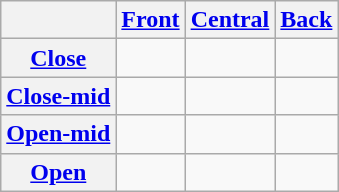<table class="wikitable" style="text-align:center;">
<tr>
<th></th>
<th><a href='#'>Front</a></th>
<th><a href='#'>Central</a></th>
<th><a href='#'>Back</a></th>
</tr>
<tr>
<th><a href='#'>Close</a></th>
<td></td>
<td></td>
<td></td>
</tr>
<tr>
<th><a href='#'>Close-mid</a></th>
<td></td>
<td></td>
<td></td>
</tr>
<tr>
<th><a href='#'>Open-mid</a></th>
<td></td>
<td></td>
<td></td>
</tr>
<tr>
<th><a href='#'>Open</a></th>
<td></td>
<td></td>
<td></td>
</tr>
</table>
